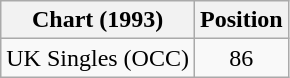<table class="wikitable">
<tr>
<th>Chart (1993)</th>
<th>Position</th>
</tr>
<tr>
<td align="left">UK Singles (OCC)</td>
<td align="center">86</td>
</tr>
</table>
